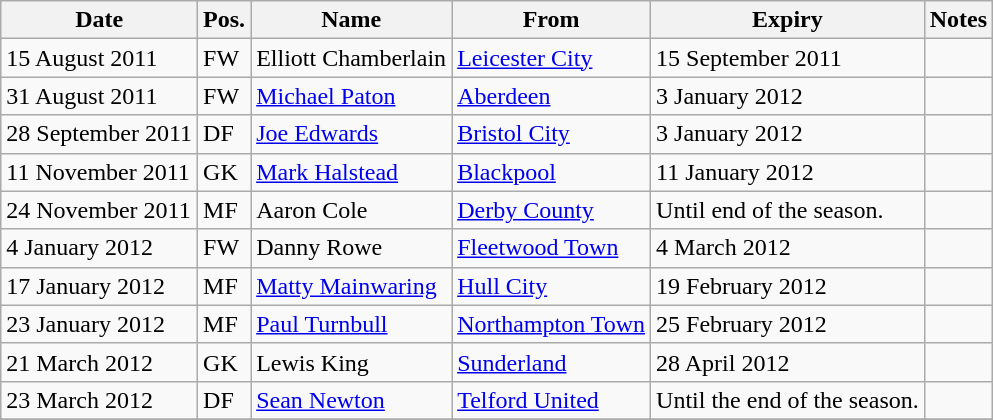<table class="wikitable">
<tr>
<th>Date</th>
<th>Pos.</th>
<th>Name</th>
<th>From</th>
<th>Expiry</th>
<th>Notes</th>
</tr>
<tr>
<td>15 August 2011</td>
<td>FW</td>
<td>Elliott Chamberlain</td>
<td><a href='#'>Leicester City</a></td>
<td>15 September 2011</td>
<td style="text-align:center;"></td>
</tr>
<tr>
<td>31 August 2011</td>
<td>FW</td>
<td><a href='#'>Michael Paton</a></td>
<td><a href='#'>Aberdeen</a></td>
<td>3 January 2012  </td>
<td style="text-align:center;"></td>
</tr>
<tr>
<td>28 September 2011</td>
<td>DF</td>
<td><a href='#'>Joe Edwards</a></td>
<td><a href='#'>Bristol City</a></td>
<td>3 January 2012</td>
<td style="text-align:center;"></td>
</tr>
<tr>
<td>11 November 2011</td>
<td>GK</td>
<td><a href='#'>Mark Halstead</a></td>
<td><a href='#'>Blackpool</a></td>
<td>11 January 2012 </td>
<td style="text-align:center;"></td>
</tr>
<tr>
<td>24 November 2011</td>
<td>MF</td>
<td>Aaron Cole</td>
<td><a href='#'>Derby County</a></td>
<td>Until end of the season.</td>
<td style="text-align:center;"></td>
</tr>
<tr>
<td>4 January 2012</td>
<td>FW</td>
<td>Danny Rowe</td>
<td><a href='#'>Fleetwood Town</a></td>
<td>4 March 2012</td>
<td style="text-align:center;"></td>
</tr>
<tr>
<td>17 January 2012</td>
<td>MF</td>
<td><a href='#'>Matty Mainwaring</a></td>
<td><a href='#'>Hull City</a></td>
<td>19 February 2012</td>
<td style="text-align:center;"></td>
</tr>
<tr>
<td>23 January 2012</td>
<td>MF</td>
<td><a href='#'>Paul Turnbull</a></td>
<td><a href='#'>Northampton Town</a></td>
<td>25 February 2012</td>
<td style="text-align:center;"></td>
</tr>
<tr>
<td>21 March 2012</td>
<td>GK</td>
<td>Lewis King</td>
<td><a href='#'>Sunderland</a></td>
<td>28 April 2012</td>
<td style="text-align:center;"></td>
</tr>
<tr>
<td>23 March 2012</td>
<td>DF</td>
<td><a href='#'>Sean Newton</a></td>
<td><a href='#'>Telford United</a></td>
<td>Until the end of the season.</td>
<td style="text-align:center;"></td>
</tr>
<tr>
</tr>
</table>
